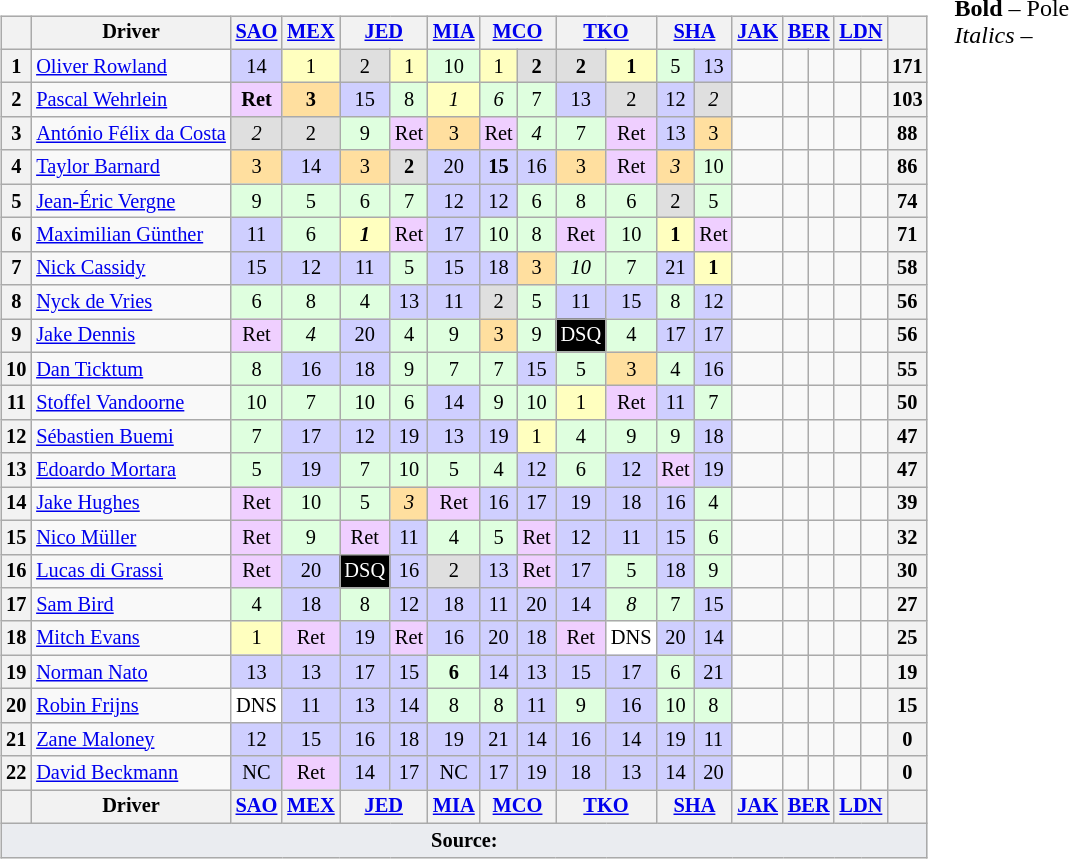<table>
<tr>
<td valign="top"><br><table class="wikitable" style="font-size:85%; text-align:center">
<tr>
<th valign="middle"></th>
<th valign="middle">Driver</th>
<th><a href='#'>SAO</a><br></th>
<th><a href='#'>MEX</a><br></th>
<th colspan="2" scope="col"><a href='#'>JED</a><br></th>
<th><a href='#'>MIA</a><br></th>
<th colspan="2"><a href='#'>MCO</a><br></th>
<th colspan="2"><a href='#'>TKO</a><br></th>
<th colspan="2"><a href='#'>SHA</a><br></th>
<th><a href='#'>JAK</a><br></th>
<th colspan="2"><a href='#'>BER</a><br></th>
<th colspan="2"><a href='#'>LDN</a><br></th>
<th></th>
</tr>
<tr>
<th>1</th>
<td align=left> <a href='#'>Oliver Rowland</a></td>
<td style="background:#CFCFFF">14</td>
<td style="background:#FFFFBF">1</td>
<td style="background:#DFDFDF">2</td>
<td style="background:#FFFFBF">1</td>
<td style="background:#DFFFDF">10</td>
<td style="background:#FFFFBF">1</td>
<td style="background:#DFDFDF"><strong>2</strong></td>
<td style="background:#DFDFDF"><strong>2</strong></td>
<td style="background:#FFFFBF"><strong>1</strong></td>
<td style="background:#DFFFDF">5</td>
<td style="background:#CFCFFF">13</td>
<td></td>
<td></td>
<td></td>
<td></td>
<td></td>
<th>171</th>
</tr>
<tr>
<th>2</th>
<td align=left nowrap> <a href='#'>Pascal Wehrlein</a></td>
<td style="background:#EFCFFF"><strong>Ret</strong></td>
<td style="background:#FFDF9F"><strong>3</strong></td>
<td style="background:#CFCFFF">15</td>
<td style="background:#DFFFDF">8</td>
<td style="background:#FFFFBF"><em>1</em></td>
<td style="background:#DFFFDF"><em>6</em></td>
<td style="background:#DFFFDF">7</td>
<td style="background:#CFCFFF">13</td>
<td style="background:#DFDFDF">2</td>
<td style="background:#CFCFFF">12</td>
<td style="background:#DFDFDF"><em>2</em></td>
<td></td>
<td></td>
<td></td>
<td></td>
<td></td>
<th>103</th>
</tr>
<tr>
<th>3</th>
<td align=left nowrap> <a href='#'>António Félix da Costa</a></td>
<td style="background:#DFDFDF"><em>2</em></td>
<td style="background:#DFDFDF">2</td>
<td style="background:#DFFFDF">9</td>
<td style="background:#EFCFFF">Ret</td>
<td style="background:#FFDF9F">3</td>
<td style="background:#EFCFFF">Ret</td>
<td style="background:#DFFFDF"><em>4</em></td>
<td style="background:#DFFFDF">7</td>
<td style="background:#EFCFFF">Ret</td>
<td style="background:#CFCFFF">13</td>
<td style="background:#FFDF9F">3</td>
<td></td>
<td></td>
<td></td>
<td></td>
<td></td>
<th>88</th>
</tr>
<tr>
<th>4</th>
<td align=left> <a href='#'>Taylor Barnard</a></td>
<td style="background:#FFDF9F">3</td>
<td style="background:#CFCFFF">14</td>
<td style="background:#FFDF9F">3</td>
<td style="background:#DFDFDF"><strong>2</strong></td>
<td style="background:#CFCFFF">20</td>
<td style="background:#CFCFFF"><strong>15</strong></td>
<td style="background:#CFCFFF">16</td>
<td style="background:#FFDF9F">3</td>
<td style="background:#EFCFFF">Ret</td>
<td style="background:#FFDF9F"><em>3</em></td>
<td style="background:#DFFFDF">10</td>
<td></td>
<td></td>
<td></td>
<td></td>
<td></td>
<th>86</th>
</tr>
<tr>
<th>5</th>
<td align=left> <a href='#'>Jean-Éric Vergne</a></td>
<td style="background:#DFFFDF">9</td>
<td style="background:#DFFFDF">5</td>
<td style="background:#DFFFDF">6</td>
<td style="background:#DFFFDF">7</td>
<td style="background:#CFCFFF">12</td>
<td style="background:#CFCFFF">12</td>
<td style="background:#DFFFDF">6</td>
<td style="background:#DFFFDF">8</td>
<td style="background:#DFFFDF">6</td>
<td style="background:#DFDFDF">2</td>
<td style="background:#DFFFDF">5</td>
<td></td>
<td></td>
<td></td>
<td></td>
<td></td>
<th>74</th>
</tr>
<tr>
<th>6</th>
<td align=left> <a href='#'>Maximilian Günther</a></td>
<td style="background:#CFCFFF">11</td>
<td style="background:#DFFFDF">6</td>
<td style="background:#FFFFBF"><strong><em>1</em></strong></td>
<td style="background:#EFCFFF">Ret</td>
<td style="background:#CFCFFF">17</td>
<td style="background:#DFFFDF">10</td>
<td style="background:#DFFFDF">8</td>
<td style="background:#EFCFFF">Ret</td>
<td style="background:#DFFFDF">10</td>
<td style="background:#FFFFBF"><strong>1</strong></td>
<td style="background:#EFCFFF">Ret</td>
<td></td>
<td></td>
<td></td>
<td></td>
<td></td>
<th>71</th>
</tr>
<tr>
<th>7</th>
<td align=left> <a href='#'>Nick Cassidy</a></td>
<td style="background:#CFCFFF">15</td>
<td style="background:#CFCFFF">12</td>
<td style="background:#CFCFFF">11</td>
<td style="background:#DFFFDF">5</td>
<td style="background:#CFCFFF">15</td>
<td style="background:#CFCFFF">18</td>
<td style="background:#FFDF9F">3</td>
<td style="background:#DFFFDF"><em>10</em></td>
<td style="background:#DFFFDF">7</td>
<td style="background:#CFCFFF">21</td>
<td style="background:#FFFFBF"><strong>1</strong></td>
<td></td>
<td></td>
<td></td>
<td></td>
<td></td>
<th>58</th>
</tr>
<tr>
<th>8</th>
<td align=left> <a href='#'>Nyck de Vries</a></td>
<td style="background:#DFFFDF">6</td>
<td style="background:#DFFFDF">8</td>
<td style="background:#DFFFDF">4</td>
<td style="background:#CFCFFF">13</td>
<td style="background:#CFCFFF">11</td>
<td style="background:#DFDFDF">2</td>
<td style="background:#DFFFDF">5</td>
<td style="background:#CFCFFF">11</td>
<td style="background:#CFCFFF">15</td>
<td style="background:#DFFFDF">8</td>
<td style="background:#CFCFFF">12</td>
<td></td>
<td></td>
<td></td>
<td></td>
<td></td>
<th>56</th>
</tr>
<tr>
<th>9</th>
<td align=left> <a href='#'>Jake Dennis</a></td>
<td style="background:#EFCFFF">Ret</td>
<td style="background:#DFFFDF"><em>4</em></td>
<td style="background:#CFCFFF">20</td>
<td style="background:#DFFFDF">4</td>
<td style="background:#DFFFDF">9</td>
<td style="background:#FFDF9F">3</td>
<td style="background:#DFFFDF">9</td>
<td style="background-color:#000000; color:white">DSQ</td>
<td style="background:#DFFFDF">4</td>
<td style="background:#CFCFFF">17</td>
<td style="background:#CFCFFF">17</td>
<td></td>
<td></td>
<td></td>
<td></td>
<td></td>
<th>56</th>
</tr>
<tr>
<th>10</th>
<td align=left> <a href='#'>Dan Ticktum</a></td>
<td style="background:#DFFFDF">8</td>
<td style="background:#CFCFFF">16</td>
<td style="background:#CFCFFF">18</td>
<td style="background:#DFFFDF">9</td>
<td style="background:#DFFFDF">7</td>
<td style="background:#DFFFDF">7</td>
<td style="background:#CFCFFF">15</td>
<td style="background:#DFFFDF">5</td>
<td style="background:#FFDF9F">3</td>
<td style="background:#DFFFDF">4</td>
<td style="background:#CFCFFF">16</td>
<td></td>
<td></td>
<td></td>
<td></td>
<td></td>
<th>55</th>
</tr>
<tr>
<th>11</th>
<td align=left> <a href='#'>Stoffel Vandoorne</a></td>
<td style="background:#DFFFDF">10</td>
<td style="background:#DFFFDF">7</td>
<td style="background:#DFFFDF">10</td>
<td style="background:#DFFFDF">6</td>
<td style="background:#CFCFFF">14</td>
<td style="background:#DFFFDF">9</td>
<td style="background:#DFFFDF">10</td>
<td style="background:#FFFFBF">1</td>
<td style="background:#EFCFFF">Ret</td>
<td style="background:#CFCFFF">11</td>
<td style="background:#DFFFDF">7</td>
<td></td>
<td></td>
<td></td>
<td></td>
<td></td>
<th>50</th>
</tr>
<tr>
<th>12</th>
<td align=left> <a href='#'>Sébastien Buemi</a></td>
<td style="background:#DFFFDF">7</td>
<td style="background:#CFCFFF">17</td>
<td style="background:#CFCFFF">12</td>
<td style="background:#CFCFFF">19</td>
<td style="background:#CFCFFF">13</td>
<td style="background:#CFCFFF">19</td>
<td style="background:#FFFFBF">1</td>
<td style="background:#DFFFDF">4</td>
<td style="background:#DFFFDF">9</td>
<td style="background:#DFFFDF">9</td>
<td style="background:#CFCFFF">18</td>
<td></td>
<td></td>
<td></td>
<td></td>
<td></td>
<th>47</th>
</tr>
<tr>
<th>13</th>
<td align=left> <a href='#'>Edoardo Mortara</a></td>
<td style="background:#DFFFDF">5</td>
<td style="background:#CFCFFF">19</td>
<td style="background:#DFFFDF">7</td>
<td style="background:#DFFFDF">10</td>
<td style="background:#DFFFDF">5</td>
<td style="background:#DFFFDF">4</td>
<td style="background:#CFCFFF">12</td>
<td style="background:#DFFFDF">6</td>
<td style="background:#CFCFFF">12</td>
<td style="background:#EFCFFF">Ret</td>
<td style="background:#CFCFFF">19</td>
<td></td>
<td></td>
<td></td>
<td></td>
<td></td>
<th>47</th>
</tr>
<tr>
<th>14</th>
<td align=left> <a href='#'>Jake Hughes</a></td>
<td style="background:#EFCFFF">Ret</td>
<td style="background:#DFFFDF">10</td>
<td style="background:#DFFFDF">5</td>
<td style="background:#FFDF9F"><em>3</em></td>
<td style="background:#EFCFFF">Ret</td>
<td style="background:#CFCFFF">16</td>
<td style="background:#CFCFFF">17</td>
<td style="background:#CFCFFF">19</td>
<td style="background:#CFCFFF">18</td>
<td style="background:#CFCFFF">16</td>
<td style="background:#DFFFDF">4</td>
<td></td>
<td></td>
<td></td>
<td></td>
<td></td>
<th>39</th>
</tr>
<tr>
<th>15</th>
<td align=left> <a href='#'>Nico Müller</a></td>
<td style="background:#EFCFFF">Ret</td>
<td style="background:#DFFFDF">9</td>
<td style="background:#EFCFFF">Ret</td>
<td style="background:#CFCFFF">11</td>
<td style="background:#DFFFDF">4</td>
<td style="background:#DFFFDF">5</td>
<td style="background:#EFCFFF">Ret</td>
<td style="background:#CFCFFF">12</td>
<td style="background:#CFCFFF">11</td>
<td style="background:#CFCFFF">15</td>
<td style="background:#DFFFDF">6</td>
<td></td>
<td></td>
<td></td>
<td></td>
<td></td>
<th>32</th>
</tr>
<tr>
<th>16</th>
<td align=left> <a href='#'>Lucas di Grassi</a></td>
<td style="background:#EFCFFF">Ret</td>
<td style="background:#CFCFFF">20</td>
<td style="background-color:#000000; color:white">DSQ</td>
<td style="background:#CFCFFF">16</td>
<td style="background:#DFDFDF">2</td>
<td style="background:#CFCFFF">13</td>
<td style="background:#EFCFFF">Ret</td>
<td style="background:#CFCFFF">17</td>
<td style="background:#DFFFDF">5</td>
<td style="background:#CFCFFF">18</td>
<td style="background:#DFFFDF">9</td>
<td></td>
<td></td>
<td></td>
<td></td>
<td></td>
<th>30</th>
</tr>
<tr>
<th>17</th>
<td align=left> <a href='#'>Sam Bird</a></td>
<td style="background:#DFFFDF">4</td>
<td style="background:#CFCFFF">18</td>
<td style="background:#DFFFDF">8</td>
<td style="background:#CFCFFF">12</td>
<td style="background:#CFCFFF">18</td>
<td style="background:#CFCFFF">11</td>
<td style="background:#CFCFFF">20</td>
<td style="background:#CFCFFF">14</td>
<td style="background:#DFFFDF"><em>8</em></td>
<td style="background:#DFFFDF">7</td>
<td style="background:#CFCFFF">15</td>
<td></td>
<td></td>
<td></td>
<td></td>
<td></td>
<th>27</th>
</tr>
<tr>
<th>18</th>
<td align=left> <a href='#'>Mitch Evans</a></td>
<td style="background:#FFFFBF">1</td>
<td style="background:#EFCFFF">Ret</td>
<td style="background:#CFCFFF">19</td>
<td style="background:#EFCFFF">Ret</td>
<td style="background:#CFCFFF">16</td>
<td style="background:#CFCFFF">20</td>
<td style="background:#CFCFFF">18</td>
<td style="background:#EFCFFF">Ret</td>
<td style="background:#ffffff">DNS</td>
<td style="background:#CFCFFF">20</td>
<td style="background:#CFCFFF">14</td>
<td></td>
<td></td>
<td></td>
<td></td>
<td></td>
<th>25</th>
</tr>
<tr>
<th>19</th>
<td align=left> <a href='#'>Norman Nato</a></td>
<td style="background:#CFCFFF">13</td>
<td style="background:#CFCFFF">13</td>
<td style="background:#CFCFFF">17</td>
<td style="background:#CFCFFF">15</td>
<td style="background:#DFFFDF"><strong>6</strong></td>
<td style="background:#CFCFFF">14</td>
<td style="background:#CFCFFF">13</td>
<td style="background:#CFCFFF">15</td>
<td style="background:#CFCFFF">17</td>
<td style="background:#DFFFDF">6</td>
<td style="background:#CFCFFF">21</td>
<td></td>
<td></td>
<td></td>
<td></td>
<td></td>
<th>19</th>
</tr>
<tr>
<th>20</th>
<td align=left> <a href='#'>Robin Frijns</a></td>
<td style="background:#ffffff">DNS</td>
<td style="background:#CFCFFF">11</td>
<td style="background:#CFCFFF">13</td>
<td style="background:#CFCFFF">14</td>
<td style="background:#DFFFDF">8</td>
<td style="background:#DFFFDF">8</td>
<td style="background:#CFCFFF">11</td>
<td style="background:#DFFFDF">9</td>
<td style="background:#CFCFFF">16</td>
<td style="background:#DFFFDF">10</td>
<td style="background:#DFFFDF">8</td>
<td></td>
<td></td>
<td></td>
<td></td>
<td></td>
<th>15</th>
</tr>
<tr>
<th>21</th>
<td align=left> <a href='#'>Zane Maloney</a></td>
<td style="background:#CFCFFF">12</td>
<td style="background:#CFCFFF">15</td>
<td style="background:#CFCFFF">16</td>
<td style="background:#CFCFFF">18</td>
<td style="background:#CFCFFF">19</td>
<td style="background:#CFCFFF">21</td>
<td style="background:#CFCFFF">14</td>
<td style="background:#CFCFFF">16</td>
<td style="background:#CFCFFF">14</td>
<td style="background:#CFCFFF">19</td>
<td style="background:#CFCFFF">11</td>
<td></td>
<td></td>
<td></td>
<td></td>
<td></td>
<th>0</th>
</tr>
<tr>
<th>22</th>
<td align=left> <a href='#'>David Beckmann</a></td>
<td style="background:#CFCFFF">NC</td>
<td style="background:#EFCFFF">Ret</td>
<td style="background:#CFCFFF">14</td>
<td style="background:#CFCFFF">17</td>
<td style="background:#CFCFFF">NC</td>
<td style="background:#CFCFFF">17</td>
<td style="background:#CFCFFF">19</td>
<td style="background:#CFCFFF">18</td>
<td style="background:#CFCFFF">13</td>
<td style="background:#CFCFFF">14</td>
<td style="background:#CFCFFF">20</td>
<td></td>
<td></td>
<td></td>
<td></td>
<td></td>
<th>0</th>
</tr>
<tr>
<th></th>
<th>Driver</th>
<th><a href='#'>SAO</a><br></th>
<th><a href='#'>MEX</a><br></th>
<th colspan="2" scope="col"><a href='#'>JED</a><br></th>
<th><a href='#'>MIA</a><br></th>
<th colspan="2"><a href='#'>MCO</a><br></th>
<th colspan="2"><a href='#'>TKO</a><br></th>
<th colspan="2"><a href='#'>SHA</a><br></th>
<th><a href='#'>JAK</a><br></th>
<th colspan="2"><a href='#'>BER</a><br></th>
<th colspan="2"><a href='#'>LDN</a><br></th>
<th></th>
</tr>
<tr class="sortbottom">
<td colspan="19" style="background-color:#EAECF0;text-align:center"><strong>Source:</strong></td>
</tr>
</table>
</td>
<td valign="top"><br><strong>Bold</strong> – Pole<br><em>Italics</em> – </td>
</tr>
</table>
